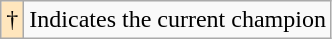<table class="wikitable">
<tr>
<td style="background-color:#FFE6BD">†</td>
<td>Indicates the current champion</td>
</tr>
</table>
